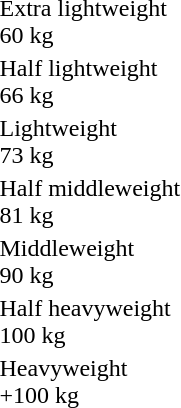<table>
<tr>
<td rowspan=2>Extra lightweight<br>60 kg<br></td>
<td rowspan=2></td>
<td rowspan=2></td>
<td></td>
</tr>
<tr>
<td></td>
</tr>
<tr>
<td rowspan=2>Half lightweight<br>66 kg<br></td>
<td rowspan=2></td>
<td rowspan=2></td>
<td></td>
</tr>
<tr>
<td></td>
</tr>
<tr>
<td rowspan=2>Lightweight<br>73 kg<br></td>
<td rowspan=2></td>
<td rowspan=2></td>
<td></td>
</tr>
<tr>
<td></td>
</tr>
<tr>
<td rowspan=2>Half middleweight<br>81 kg<br></td>
<td rowspan=2></td>
<td rowspan=2></td>
<td></td>
</tr>
<tr>
<td></td>
</tr>
<tr>
<td rowspan=2>Middleweight<br>90 kg<br></td>
<td rowspan=2></td>
<td rowspan=2></td>
<td></td>
</tr>
<tr>
<td></td>
</tr>
<tr>
<td rowspan=2>Half heavyweight<br>100 kg<br></td>
<td rowspan=2></td>
<td rowspan=2></td>
<td></td>
</tr>
<tr>
<td></td>
</tr>
<tr>
<td rowspan=2>Heavyweight<br>+100 kg<br></td>
<td rowspan=2></td>
<td rowspan=2></td>
<td></td>
</tr>
<tr>
<td></td>
</tr>
</table>
